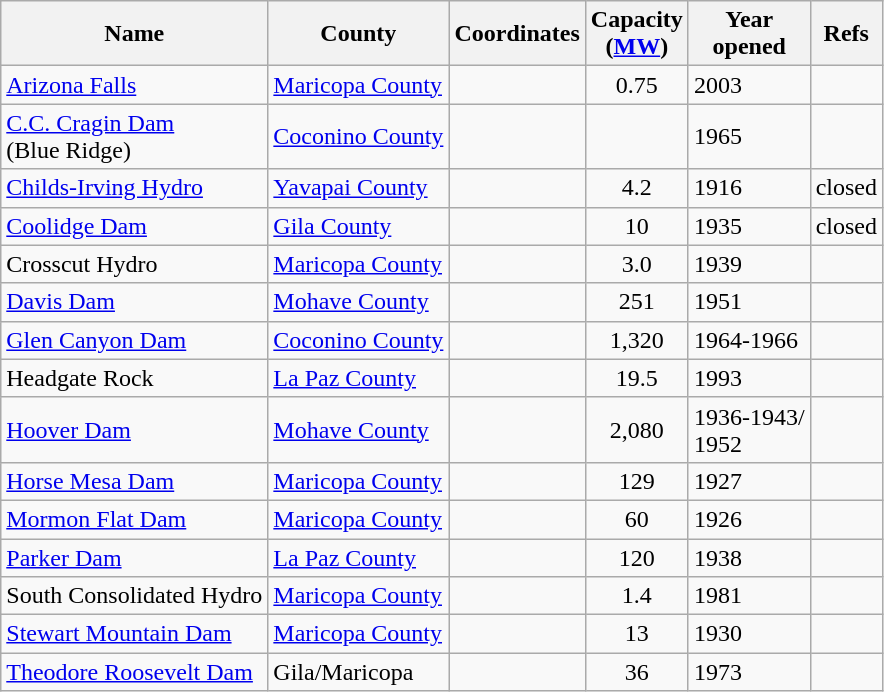<table class="wikitable sortable">
<tr>
<th>Name</th>
<th>County</th>
<th>Coordinates</th>
<th>Capacity<br>(<a href='#'>MW</a>)</th>
<th>Year<br>opened</th>
<th>Refs</th>
</tr>
<tr>
<td><a href='#'>Arizona Falls</a></td>
<td><a href='#'>Maricopa County</a></td>
<td></td>
<td align=center>0.75</td>
<td>2003</td>
<td></td>
</tr>
<tr>
<td><a href='#'>C.C. Cragin Dam</a><br>(Blue Ridge)</td>
<td><a href='#'>Coconino County</a></td>
<td></td>
<td></td>
<td>1965</td>
<td></td>
</tr>
<tr>
<td><a href='#'>Childs-Irving Hydro</a></td>
<td><a href='#'>Yavapai County</a></td>
<td></td>
<td align=center>4.2</td>
<td>1916</td>
<td>closed</td>
</tr>
<tr>
<td><a href='#'>Coolidge Dam</a></td>
<td><a href='#'>Gila County</a></td>
<td></td>
<td align=center>10</td>
<td>1935</td>
<td>closed</td>
</tr>
<tr>
<td>Crosscut Hydro</td>
<td><a href='#'>Maricopa County</a></td>
<td></td>
<td align=center>3.0</td>
<td>1939</td>
<td></td>
</tr>
<tr>
<td><a href='#'>Davis Dam</a></td>
<td><a href='#'>Mohave County</a></td>
<td></td>
<td align=center>251</td>
<td>1951</td>
</tr>
<tr>
<td><a href='#'>Glen Canyon Dam</a></td>
<td><a href='#'>Coconino County</a></td>
<td></td>
<td align=center>1,320</td>
<td>1964-1966</td>
<td></td>
</tr>
<tr>
<td>Headgate Rock</td>
<td><a href='#'>La Paz County</a></td>
<td></td>
<td align=center>19.5</td>
<td>1993</td>
</tr>
<tr>
<td><a href='#'>Hoover Dam</a></td>
<td><a href='#'>Mohave County</a></td>
<td></td>
<td align=center>2,080</td>
<td>1936-1943/<br>1952</td>
<td></td>
</tr>
<tr>
<td><a href='#'>Horse Mesa Dam</a></td>
<td><a href='#'>Maricopa County</a></td>
<td></td>
<td align=center>129</td>
<td>1927</td>
<td></td>
</tr>
<tr>
<td><a href='#'>Mormon Flat Dam</a></td>
<td><a href='#'>Maricopa County</a></td>
<td></td>
<td align=center>60</td>
<td>1926</td>
<td></td>
</tr>
<tr>
<td><a href='#'>Parker Dam</a></td>
<td><a href='#'>La Paz County</a></td>
<td></td>
<td align=center>120</td>
<td>1938</td>
<td></td>
</tr>
<tr>
<td>South Consolidated Hydro</td>
<td><a href='#'>Maricopa County</a></td>
<td></td>
<td align=center>1.4</td>
<td>1981</td>
<td></td>
</tr>
<tr>
<td><a href='#'>Stewart Mountain Dam</a></td>
<td><a href='#'>Maricopa County</a></td>
<td></td>
<td align=center>13</td>
<td>1930</td>
<td></td>
</tr>
<tr>
<td><a href='#'>Theodore Roosevelt Dam</a></td>
<td>Gila/Maricopa</td>
<td></td>
<td align=center>36</td>
<td>1973</td>
<td></td>
</tr>
</table>
